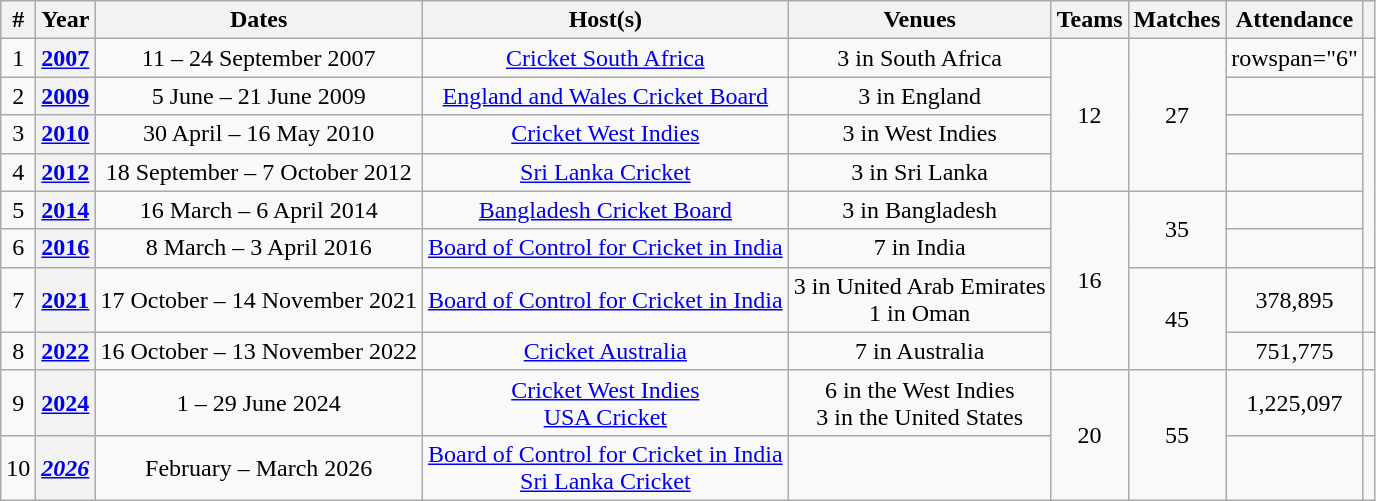<table class="wikitable sortable" style="text-align:center">
<tr>
<th scope="col">#</th>
<th scope="col">Year</th>
<th scope="col">Dates</th>
<th scope="col">Host(s)</th>
<th scope="col" class="unsortable">Venues</th>
<th scope="col">Teams</th>
<th scope="col">Matches</th>
<th scope="col">Attendance</th>
<th scope="col" class="unsortable"></th>
</tr>
<tr>
<td>1</td>
<th scope="row"><a href='#'>2007</a></th>
<td>11 – 24 September 2007</td>
<td><a href='#'>Cricket South Africa</a></td>
<td>3 in South Africa</td>
<td rowspan="4">12</td>
<td rowspan="4">27</td>
<td>rowspan="6" </td>
<td></td>
</tr>
<tr>
<td>2</td>
<th scope="row"><a href='#'>2009</a></th>
<td>5 June – 21 June 2009</td>
<td><a href='#'>England and Wales Cricket Board</a></td>
<td>3 in England</td>
<td></td>
</tr>
<tr>
<td>3</td>
<th scope="row"><a href='#'>2010</a></th>
<td>30 April – 16 May 2010</td>
<td><a href='#'>Cricket West Indies</a></td>
<td>3 in West Indies</td>
<td></td>
</tr>
<tr>
<td>4</td>
<th scope="row"><a href='#'>2012</a></th>
<td>18 September – 7 October 2012</td>
<td><a href='#'>Sri Lanka Cricket</a></td>
<td>3 in Sri Lanka</td>
<td></td>
</tr>
<tr>
<td>5</td>
<th scope="row"><a href='#'>2014</a></th>
<td>16 March – 6 April 2014</td>
<td><a href='#'>Bangladesh Cricket Board</a></td>
<td>3 in Bangladesh</td>
<td rowspan="4">16</td>
<td rowspan="2">35</td>
<td></td>
</tr>
<tr>
<td>6</td>
<th scope="row"><a href='#'>2016</a></th>
<td>8 March – 3 April 2016</td>
<td><a href='#'>Board of Control for Cricket in India</a></td>
<td>7 in India</td>
<td></td>
</tr>
<tr>
<td>7</td>
<th scope="row"><a href='#'>2021</a></th>
<td>17 October – 14 November 2021</td>
<td><a href='#'>Board of Control for Cricket in India</a></td>
<td>3 in United Arab Emirates<br>1 in Oman</td>
<td rowspan="2">45</td>
<td>378,895</td>
<td></td>
</tr>
<tr>
<td>8</td>
<th scope="row"><a href='#'>2022</a></th>
<td>16 October – 13 November 2022</td>
<td><a href='#'>Cricket Australia</a></td>
<td>7 in Australia</td>
<td>751,775</td>
<td></td>
</tr>
<tr>
<td>9</td>
<th scope="row"><a href='#'>2024</a></th>
<td>1 – 29 June 2024</td>
<td><a href='#'>Cricket West Indies</a><br><a href='#'>USA Cricket</a></td>
<td>6 in the West Indies<br>3 in the United States</td>
<td rowspan="2">20</td>
<td rowspan="2">55</td>
<td>1,225,097</td>
<td></td>
</tr>
<tr>
<td>10</td>
<th scope="row"><a href='#'><em>2026</em></a></th>
<td>February – March 2026</td>
<td><a href='#'>Board of Control for Cricket in India</a><br><a href='#'>Sri Lanka Cricket</a></td>
<td></td>
<td></td>
<td></td>
</tr>
</table>
